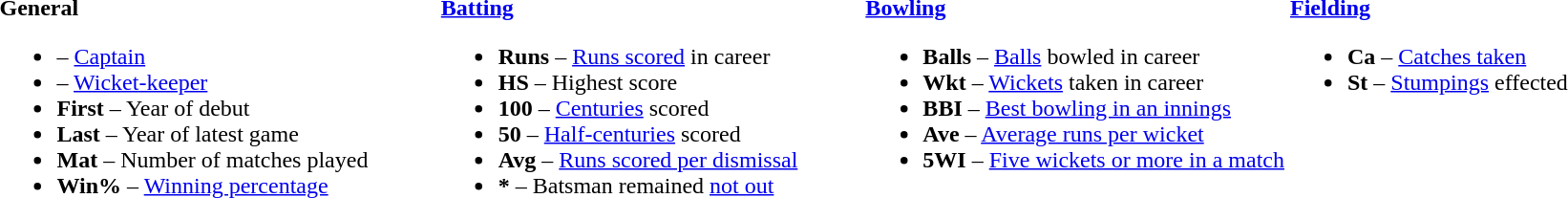<table>
<tr>
<td valign="top" style="width:26%"><br><strong>General</strong><ul><li> – <a href='#'>Captain</a></li><li> – <a href='#'>Wicket-keeper</a></li><li><strong>First</strong> – Year of debut</li><li><strong>Last</strong> – Year of latest game</li><li><strong>Mat</strong> – Number of matches played</li><li><strong>Win%</strong> – <a href='#'>Winning percentage</a></li></ul></td>
<td valign="top" style="width:25%"><br><strong><a href='#'>Batting</a></strong><ul><li><strong>Runs</strong> – <a href='#'>Runs scored</a> in career</li><li><strong>HS</strong> – Highest score</li><li><strong>100</strong> – <a href='#'>Centuries</a> scored</li><li><strong>50</strong> – <a href='#'>Half-centuries</a> scored</li><li><strong>Avg</strong> – <a href='#'>Runs scored per dismissal</a></li><li><strong>*</strong> – Batsman remained <a href='#'>not out</a></li></ul></td>
<td valign="top" style="width:25%"><br><strong><a href='#'>Bowling</a></strong><ul><li><strong>Balls</strong> – <a href='#'>Balls</a> bowled in career</li><li><strong>Wkt</strong> – <a href='#'>Wickets</a> taken in career</li><li><strong>BBI</strong> – <a href='#'>Best bowling in an innings</a></li><li><strong>Ave</strong> – <a href='#'>Average runs per wicket</a></li><li><strong>5WI</strong> – <a href='#'>Five wickets or more in a match</a></li></ul></td>
<td valign="top" style="width:24%"><br><strong><a href='#'>Fielding</a></strong><ul><li><strong>Ca</strong> – <a href='#'>Catches taken</a></li><li><strong>St</strong> – <a href='#'>Stumpings</a> effected</li></ul></td>
</tr>
</table>
